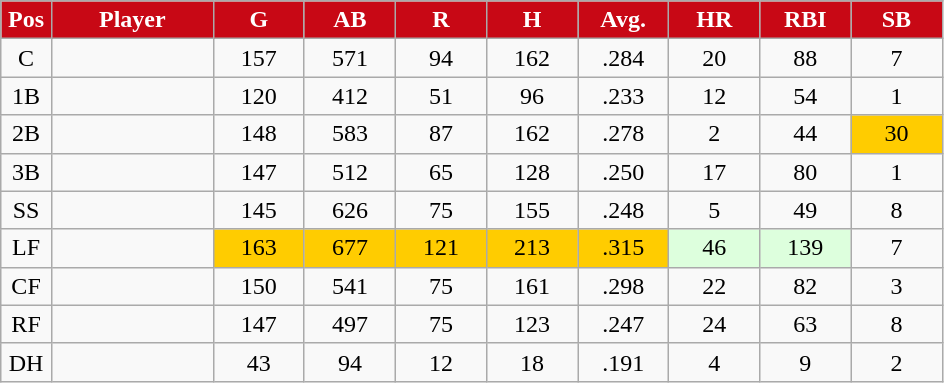<table class="wikitable sortable">
<tr>
<th style="background:#C80815;color:#FFFFFF;" width="5%">Pos</th>
<th style="background:#C80815;color:#FFFFFF;" width="16%">Player</th>
<th style="background:#C80815;color:#FFFFFF;" width="9%">G</th>
<th style="background:#C80815;color:#FFFFFF;" width="9%">AB</th>
<th style="background:#C80815;color:#FFFFFF;" width="9%">R</th>
<th style="background:#C80815;color:#FFFFFF;" width="9%">H</th>
<th style="background:#C80815;color:#FFFFFF;" width="9%">Avg.</th>
<th style="background:#C80815;color:#FFFFFF;" width="9%">HR</th>
<th style="background:#C80815;color:#FFFFFF;" width="9%">RBI</th>
<th style="background:#C80815;color:#FFFFFF;" width="9%">SB</th>
</tr>
<tr align="center">
<td>C</td>
<td></td>
<td>157</td>
<td>571</td>
<td>94</td>
<td>162</td>
<td>.284</td>
<td>20</td>
<td>88</td>
<td>7</td>
</tr>
<tr align="center">
<td>1B</td>
<td></td>
<td>120</td>
<td>412</td>
<td>51</td>
<td>96</td>
<td>.233</td>
<td>12</td>
<td>54</td>
<td>1</td>
</tr>
<tr align="center">
<td>2B</td>
<td></td>
<td>148</td>
<td>583</td>
<td>87</td>
<td>162</td>
<td>.278</td>
<td>2</td>
<td>44</td>
<td bgcolor="#FFCC00">30</td>
</tr>
<tr align="center">
<td>3B</td>
<td></td>
<td>147</td>
<td>512</td>
<td>65</td>
<td>128</td>
<td>.250</td>
<td>17</td>
<td>80</td>
<td>1</td>
</tr>
<tr align="center">
<td>SS</td>
<td></td>
<td>145</td>
<td>626</td>
<td>75</td>
<td>155</td>
<td>.248</td>
<td>5</td>
<td>49</td>
<td>8</td>
</tr>
<tr align="center">
<td>LF</td>
<td></td>
<td bgcolor="#FFCC00">163</td>
<td bgcolor="#FFCC00">677</td>
<td bgcolor="#FFCC00">121</td>
<td bgcolor="#FFCC00">213</td>
<td bgcolor="#FFCC00">.315</td>
<td bgcolor="#DDFFDD">46</td>
<td bgcolor="#DDFFDD">139</td>
<td>7</td>
</tr>
<tr align="center">
<td>CF</td>
<td></td>
<td>150</td>
<td>541</td>
<td>75</td>
<td>161</td>
<td>.298</td>
<td>22</td>
<td>82</td>
<td>3</td>
</tr>
<tr align="center">
<td>RF</td>
<td></td>
<td>147</td>
<td>497</td>
<td>75</td>
<td>123</td>
<td>.247</td>
<td>24</td>
<td>63</td>
<td>8</td>
</tr>
<tr align="center">
<td>DH</td>
<td></td>
<td>43</td>
<td>94</td>
<td>12</td>
<td>18</td>
<td>.191</td>
<td>4</td>
<td>9</td>
<td>2</td>
</tr>
</table>
